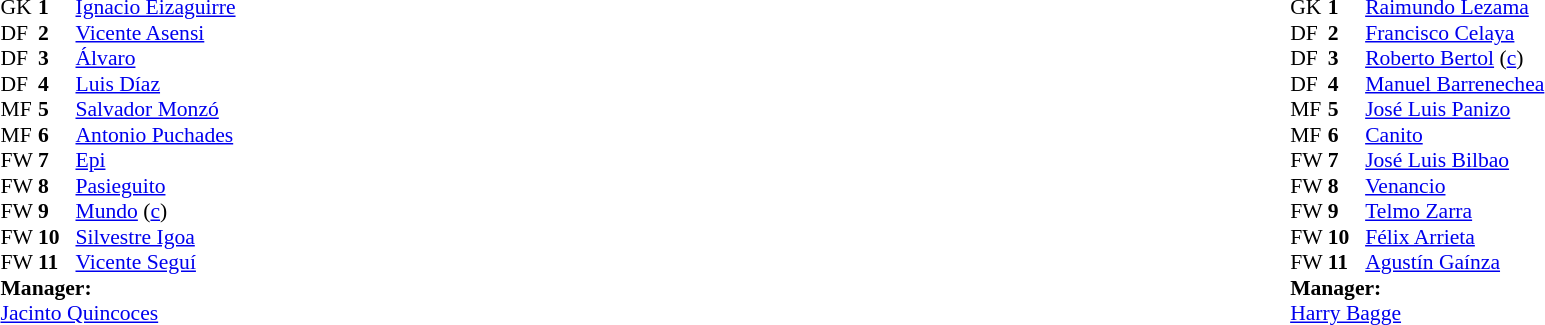<table width="100%">
<tr>
<td valign="top" width="50%"><br><table style="font-size: 90%" cellspacing="0" cellpadding="0">
<tr>
<td colspan="4"></td>
</tr>
<tr>
<th width="25"></th>
<th width="25"></th>
</tr>
<tr>
<td>GK</td>
<td><strong>1</strong></td>
<td> <a href='#'>Ignacio Eizaguirre</a></td>
</tr>
<tr>
<td>DF</td>
<td><strong>2</strong></td>
<td> <a href='#'>Vicente Asensi</a></td>
</tr>
<tr>
<td>DF</td>
<td><strong>3</strong></td>
<td> <a href='#'>Álvaro</a></td>
</tr>
<tr>
<td>DF</td>
<td><strong>4</strong></td>
<td> <a href='#'>Luis Díaz</a></td>
</tr>
<tr>
<td>MF</td>
<td><strong>5</strong></td>
<td> <a href='#'>Salvador Monzó</a></td>
</tr>
<tr>
<td>MF</td>
<td><strong>6</strong></td>
<td> <a href='#'>Antonio Puchades</a></td>
</tr>
<tr>
<td>FW</td>
<td><strong>7</strong></td>
<td> <a href='#'>Epi</a></td>
</tr>
<tr>
<td>FW</td>
<td><strong>8</strong></td>
<td> <a href='#'>Pasieguito</a></td>
</tr>
<tr>
<td>FW</td>
<td><strong>9</strong></td>
<td> <a href='#'>Mundo</a> (<a href='#'>c</a>)</td>
</tr>
<tr>
<td>FW</td>
<td><strong>10</strong></td>
<td> <a href='#'>Silvestre Igoa</a></td>
</tr>
<tr>
<td>FW</td>
<td><strong>11</strong></td>
<td> <a href='#'>Vicente Seguí</a></td>
</tr>
<tr>
<td colspan=4><strong>Manager:</strong></td>
</tr>
<tr>
<td colspan="4"> <a href='#'>Jacinto Quincoces</a></td>
</tr>
</table>
</td>
<td valign="top" width="50%"><br><table style="font-size: 90%" cellspacing="0" cellpadding="0" align=center>
<tr>
<td colspan="4"></td>
</tr>
<tr>
<th width="25"></th>
<th width="25"></th>
</tr>
<tr>
<td>GK</td>
<td><strong>1</strong></td>
<td> <a href='#'>Raimundo Lezama</a></td>
</tr>
<tr>
<td>DF</td>
<td><strong>2</strong></td>
<td> <a href='#'>Francisco Celaya</a></td>
</tr>
<tr>
<td>DF</td>
<td><strong>3</strong></td>
<td> <a href='#'>Roberto Bertol</a> (<a href='#'>c</a>)</td>
</tr>
<tr>
<td>DF</td>
<td><strong>4</strong></td>
<td> <a href='#'>Manuel Barrenechea</a></td>
</tr>
<tr>
<td>MF</td>
<td><strong>5</strong></td>
<td> <a href='#'>José Luis Panizo</a></td>
</tr>
<tr>
<td>MF</td>
<td><strong>6</strong></td>
<td> <a href='#'>Canito</a></td>
</tr>
<tr>
<td>FW</td>
<td><strong>7</strong></td>
<td> <a href='#'>José Luis Bilbao</a></td>
</tr>
<tr>
<td>FW</td>
<td><strong>8</strong></td>
<td> <a href='#'>Venancio</a></td>
</tr>
<tr>
<td>FW</td>
<td><strong>9</strong></td>
<td> <a href='#'>Telmo Zarra</a></td>
</tr>
<tr>
<td>FW</td>
<td><strong>10</strong></td>
<td> <a href='#'>Félix Arrieta</a></td>
</tr>
<tr>
<td>FW</td>
<td><strong>11</strong></td>
<td> <a href='#'>Agustín Gaínza</a></td>
</tr>
<tr>
<td colspan=4><strong>Manager:</strong></td>
</tr>
<tr>
<td colspan="4"> <a href='#'>Harry Bagge</a></td>
</tr>
<tr>
</tr>
</table>
</td>
</tr>
</table>
